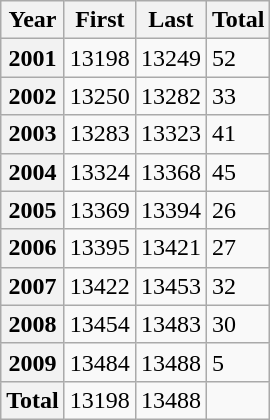<table class="wikitable">
<tr>
<th>Year</th>
<th>First</th>
<th>Last</th>
<th>Total</th>
</tr>
<tr>
<th>2001</th>
<td>13198</td>
<td>13249</td>
<td>52</td>
</tr>
<tr>
<th>2002</th>
<td>13250</td>
<td>13282</td>
<td>33</td>
</tr>
<tr>
<th>2003</th>
<td>13283</td>
<td>13323</td>
<td>41</td>
</tr>
<tr>
<th>2004</th>
<td>13324</td>
<td>13368</td>
<td>45</td>
</tr>
<tr>
<th>2005</th>
<td>13369</td>
<td>13394</td>
<td>26</td>
</tr>
<tr>
<th>2006</th>
<td>13395</td>
<td>13421</td>
<td>27</td>
</tr>
<tr>
<th>2007</th>
<td>13422</td>
<td>13453</td>
<td>32</td>
</tr>
<tr>
<th>2008</th>
<td>13454</td>
<td>13483</td>
<td>30</td>
</tr>
<tr>
<th>2009</th>
<td>13484</td>
<td>13488</td>
<td>5</td>
</tr>
<tr>
<th>Total</th>
<td>13198</td>
<td>13488</td>
<td></td>
</tr>
</table>
